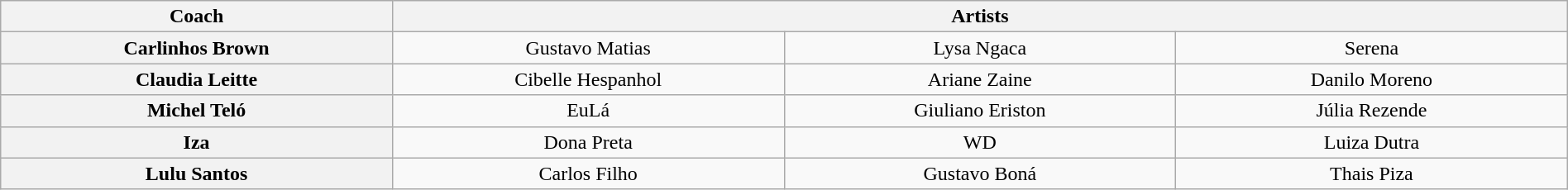<table class="wikitable" style="text-align: center; width:100%">
<tr>
<th width="15%">Coach</th>
<th colspan="3">Artists</th>
</tr>
<tr>
<th>Carlinhos Brown</th>
<td width="15%">Gustavo Matias</td>
<td width="15%">Lysa Ngaca</td>
<td width="15%">Serena</td>
</tr>
<tr>
<th>Claudia Leitte</th>
<td>Cibelle Hespanhol</td>
<td>Ariane Zaine</td>
<td>Danilo Moreno</td>
</tr>
<tr>
<th>Michel Teló</th>
<td>EuLá</td>
<td>Giuliano Eriston</td>
<td>Júlia Rezende</td>
</tr>
<tr>
<th>Iza</th>
<td>Dona Preta</td>
<td>WD</td>
<td>Luiza Dutra</td>
</tr>
<tr>
<th>Lulu Santos</th>
<td>Carlos Filho</td>
<td>Gustavo Boná</td>
<td>Thais Piza</td>
</tr>
</table>
